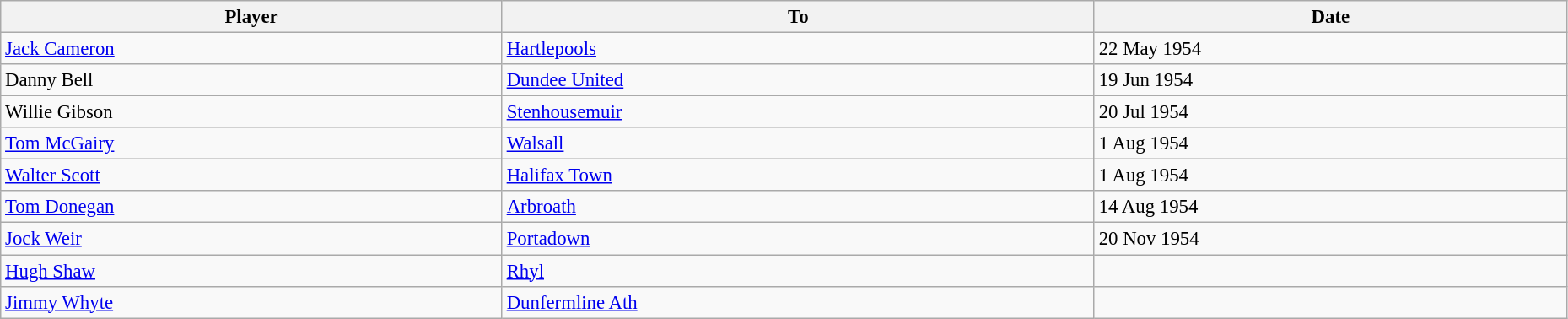<table class="wikitable" style="text-align:center; font-size:95%;width:98%; text-align:left">
<tr>
<th><strong>Player</strong></th>
<th><strong>To</strong></th>
<th><strong>Date</strong></th>
</tr>
<tr>
<td> <a href='#'>Jack Cameron</a></td>
<td> <a href='#'>Hartlepools</a></td>
<td>22 May 1954</td>
</tr>
<tr>
<td> Danny Bell</td>
<td> <a href='#'>Dundee United</a></td>
<td>19 Jun 1954</td>
</tr>
<tr>
<td> Willie Gibson</td>
<td> <a href='#'>Stenhousemuir</a></td>
<td>20 Jul 1954</td>
</tr>
<tr>
<td> <a href='#'>Tom McGairy</a></td>
<td> <a href='#'>Walsall</a></td>
<td>1 Aug 1954</td>
</tr>
<tr>
<td> <a href='#'>Walter Scott</a></td>
<td> <a href='#'>Halifax Town</a></td>
<td>1 Aug 1954</td>
</tr>
<tr>
<td> <a href='#'>Tom Donegan</a></td>
<td> <a href='#'>Arbroath</a></td>
<td>14 Aug 1954</td>
</tr>
<tr>
<td> <a href='#'>Jock Weir</a></td>
<td> <a href='#'>Portadown</a></td>
<td>20 Nov 1954</td>
</tr>
<tr>
<td> <a href='#'>Hugh Shaw</a></td>
<td> <a href='#'>Rhyl</a></td>
<td></td>
</tr>
<tr>
<td> <a href='#'>Jimmy Whyte</a></td>
<td> <a href='#'>Dunfermline Ath</a></td>
<td></td>
</tr>
</table>
